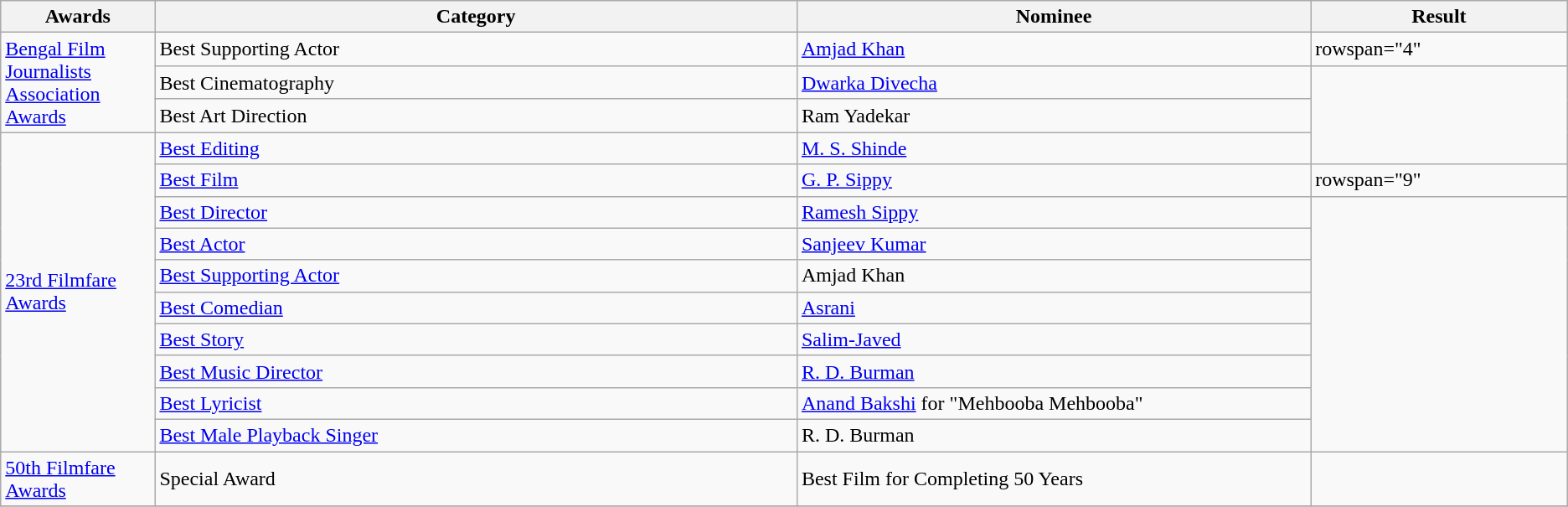<table class="wikitable">
<tr>
<th Style="width:5%">Awards</th>
<th Style="width:25%">Category</th>
<th Style="width:20%">Nominee</th>
<th Style="width:10%">Result</th>
</tr>
<tr>
<td rowspan="3"><a href='#'>Bengal Film Journalists Association Awards</a></td>
<td>Best Supporting Actor</td>
<td><a href='#'>Amjad Khan</a></td>
<td>rowspan="4"</td>
</tr>
<tr>
<td>Best Cinematography</td>
<td><a href='#'>Dwarka Divecha</a></td>
</tr>
<tr>
<td>Best Art Direction</td>
<td>Ram Yadekar</td>
</tr>
<tr>
<td rowspan="10"><a href='#'>23rd Filmfare Awards</a></td>
<td><a href='#'>Best Editing</a></td>
<td><a href='#'>M. S. Shinde</a></td>
</tr>
<tr>
<td><a href='#'>Best Film</a></td>
<td><a href='#'>G. P. Sippy</a></td>
<td>rowspan="9" </td>
</tr>
<tr>
<td><a href='#'>Best Director</a></td>
<td><a href='#'>Ramesh Sippy</a></td>
</tr>
<tr>
<td><a href='#'>Best Actor</a></td>
<td><a href='#'>Sanjeev Kumar</a></td>
</tr>
<tr>
<td><a href='#'>Best Supporting Actor</a></td>
<td>Amjad Khan</td>
</tr>
<tr>
<td><a href='#'>Best Comedian</a></td>
<td><a href='#'>Asrani</a></td>
</tr>
<tr>
<td><a href='#'>Best Story</a></td>
<td><a href='#'>Salim-Javed</a></td>
</tr>
<tr>
<td><a href='#'>Best Music Director</a></td>
<td><a href='#'>R. D. Burman</a></td>
</tr>
<tr>
<td><a href='#'>Best Lyricist</a></td>
<td><a href='#'>Anand Bakshi</a> for "Mehbooba Mehbooba"</td>
</tr>
<tr>
<td><a href='#'>Best Male Playback Singer</a></td>
<td>R. D. Burman</td>
</tr>
<tr>
<td><a href='#'>50th Filmfare Awards</a></td>
<td>Special Award</td>
<td>Best Film for Completing 50 Years</td>
<td></td>
</tr>
<tr>
</tr>
</table>
